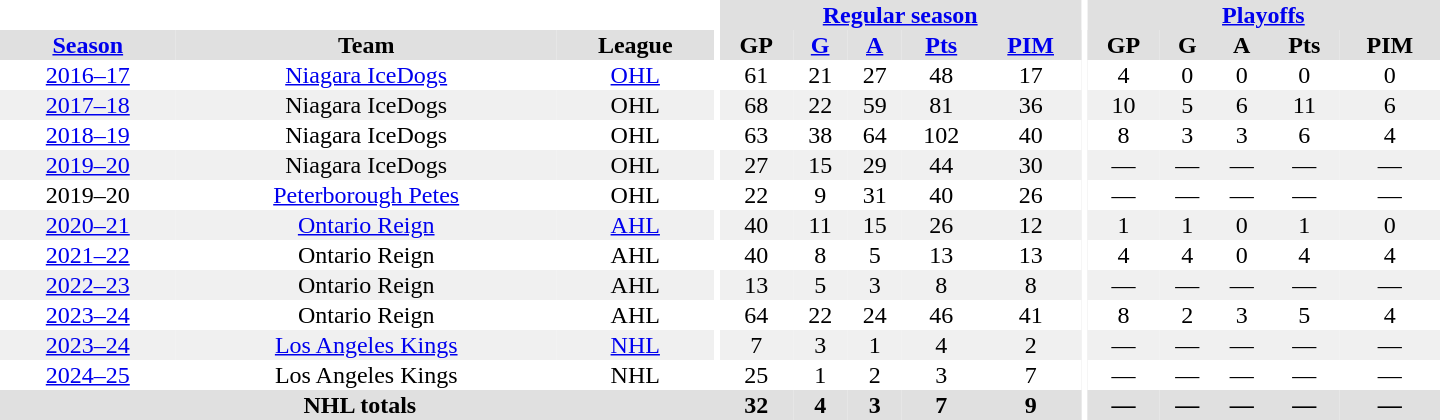<table border="0" cellpadding="1" cellspacing="0" style="text-align:center; width:60em">
<tr bgcolor="#e0e0e0">
<th colspan="3" bgcolor="#ffffff"></th>
<th rowspan="100" bgcolor="#ffffff"></th>
<th colspan="5"><a href='#'>Regular season</a></th>
<th rowspan="100" bgcolor="#ffffff"></th>
<th colspan="5"><a href='#'>Playoffs</a></th>
</tr>
<tr bgcolor="#e0e0e0">
<th><a href='#'>Season</a></th>
<th>Team</th>
<th>League</th>
<th>GP</th>
<th><a href='#'>G</a></th>
<th><a href='#'>A</a></th>
<th><a href='#'>Pts</a></th>
<th><a href='#'>PIM</a></th>
<th>GP</th>
<th>G</th>
<th>A</th>
<th>Pts</th>
<th>PIM</th>
</tr>
<tr>
<td><a href='#'>2016–17</a></td>
<td><a href='#'>Niagara IceDogs</a></td>
<td><a href='#'>OHL</a></td>
<td>61</td>
<td>21</td>
<td>27</td>
<td>48</td>
<td>17</td>
<td>4</td>
<td>0</td>
<td>0</td>
<td>0</td>
<td>0</td>
</tr>
<tr bgcolor="#f0f0f0">
<td><a href='#'>2017–18</a></td>
<td>Niagara IceDogs</td>
<td>OHL</td>
<td>68</td>
<td>22</td>
<td>59</td>
<td>81</td>
<td>36</td>
<td>10</td>
<td>5</td>
<td>6</td>
<td>11</td>
<td>6</td>
</tr>
<tr>
<td><a href='#'>2018–19</a></td>
<td>Niagara IceDogs</td>
<td>OHL</td>
<td>63</td>
<td>38</td>
<td>64</td>
<td>102</td>
<td>40</td>
<td>8</td>
<td>3</td>
<td>3</td>
<td>6</td>
<td>4</td>
</tr>
<tr bgcolor="#f0f0f0">
<td><a href='#'>2019–20</a></td>
<td>Niagara IceDogs</td>
<td>OHL</td>
<td>27</td>
<td>15</td>
<td>29</td>
<td>44</td>
<td>30</td>
<td>—</td>
<td>—</td>
<td>—</td>
<td>—</td>
<td>—</td>
</tr>
<tr>
<td>2019–20</td>
<td><a href='#'>Peterborough Petes</a></td>
<td>OHL</td>
<td>22</td>
<td>9</td>
<td>31</td>
<td>40</td>
<td>26</td>
<td>—</td>
<td>—</td>
<td>—</td>
<td>—</td>
<td>—</td>
</tr>
<tr bgcolor="#f0f0f0">
<td><a href='#'>2020–21</a></td>
<td><a href='#'>Ontario Reign</a></td>
<td><a href='#'>AHL</a></td>
<td>40</td>
<td>11</td>
<td>15</td>
<td>26</td>
<td>12</td>
<td>1</td>
<td>1</td>
<td>0</td>
<td>1</td>
<td>0</td>
</tr>
<tr>
<td><a href='#'>2021–22</a></td>
<td>Ontario Reign</td>
<td>AHL</td>
<td>40</td>
<td>8</td>
<td>5</td>
<td>13</td>
<td>13</td>
<td>4</td>
<td>4</td>
<td>0</td>
<td>4</td>
<td>4</td>
</tr>
<tr bgcolor="#f0f0f0">
<td><a href='#'>2022–23</a></td>
<td>Ontario Reign</td>
<td>AHL</td>
<td>13</td>
<td>5</td>
<td>3</td>
<td>8</td>
<td>8</td>
<td>—</td>
<td>—</td>
<td>—</td>
<td>—</td>
<td>—</td>
</tr>
<tr>
<td><a href='#'>2023–24</a></td>
<td>Ontario Reign</td>
<td>AHL</td>
<td>64</td>
<td>22</td>
<td>24</td>
<td>46</td>
<td>41</td>
<td>8</td>
<td>2</td>
<td>3</td>
<td>5</td>
<td>4</td>
</tr>
<tr bgcolor="#f0f0f0">
<td><a href='#'>2023–24</a></td>
<td><a href='#'>Los Angeles Kings</a></td>
<td><a href='#'>NHL</a></td>
<td>7</td>
<td>3</td>
<td>1</td>
<td>4</td>
<td>2</td>
<td>—</td>
<td>—</td>
<td>—</td>
<td>—</td>
<td>—</td>
</tr>
<tr>
<td><a href='#'>2024–25</a></td>
<td>Los Angeles Kings</td>
<td>NHL</td>
<td>25</td>
<td>1</td>
<td>2</td>
<td>3</td>
<td>7</td>
<td>—</td>
<td>—</td>
<td>—</td>
<td>—</td>
<td>—</td>
</tr>
<tr bgcolor="#e0e0e0">
<th colspan="4">NHL totals</th>
<th>32</th>
<th>4</th>
<th>3</th>
<th>7</th>
<th>9</th>
<th>—</th>
<th>—</th>
<th>—</th>
<th>—</th>
<th>—</th>
</tr>
</table>
